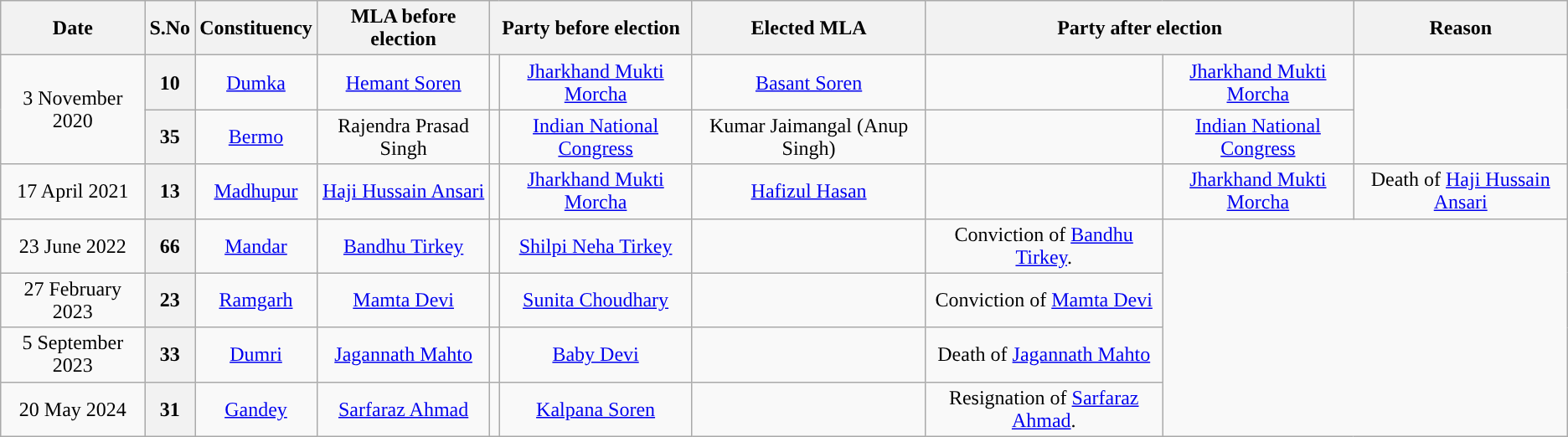<table class="wikitable sortable" style="text-align:center;">
<tr>
<th>Date</th>
<th>S.No</th>
<th>Constituency</th>
<th>MLA before election</th>
<th colspan="2">Party before election</th>
<th>Elected MLA</th>
<th colspan="2">Party after election</th>
<th>Reason</th>
</tr>
<tr>
<td rowspan="2">3 November 2020</td>
<th>10</th>
<td><a href='#'>Dumka</a></td>
<td><a href='#'>Hemant Soren</a></td>
<td></td>
<td><a href='#'>Jharkhand Mukti Morcha</a></td>
<td><a href='#'>Basant Soren</a></td>
<td></td>
<td><a href='#'>Jharkhand Mukti Morcha</a></td>
</tr>
<tr>
<th>35</th>
<td><a href='#'>Bermo</a></td>
<td>Rajendra Prasad Singh</td>
<td></td>
<td><a href='#'>Indian National Congress</a></td>
<td>Kumar Jaimangal (Anup Singh)</td>
<td></td>
<td><a href='#'>Indian National Congress</a></td>
</tr>
<tr>
<td>17 April 2021</td>
<th>13</th>
<td><a href='#'>Madhupur</a></td>
<td><a href='#'>Haji Hussain Ansari</a></td>
<td></td>
<td><a href='#'>Jharkhand Mukti Morcha</a></td>
<td><a href='#'>Hafizul Hasan</a></td>
<td></td>
<td><a href='#'>Jharkhand Mukti Morcha</a></td>
<td>Death of <a href='#'>Haji Hussain Ansari</a></td>
</tr>
<tr>
<td>23 June 2022</td>
<th>66</th>
<td><a href='#'>Mandar</a></td>
<td><a href='#'>Bandhu Tirkey</a></td>
<td></td>
<td><a href='#'>Shilpi Neha Tirkey</a></td>
<td></td>
<td>Conviction of <a href='#'>Bandhu Tirkey</a>.</td>
</tr>
<tr>
<td>27 February 2023</td>
<th>23</th>
<td><a href='#'>Ramgarh</a></td>
<td><a href='#'>Mamta Devi</a></td>
<td></td>
<td><a href='#'>Sunita Choudhary</a></td>
<td></td>
<td>Conviction of <a href='#'>Mamta Devi</a></td>
</tr>
<tr>
<td>5 September 2023</td>
<th>33</th>
<td><a href='#'>Dumri</a></td>
<td><a href='#'>Jagannath Mahto</a></td>
<td></td>
<td><a href='#'>Baby Devi</a></td>
<td></td>
<td>Death of <a href='#'>Jagannath Mahto</a></td>
</tr>
<tr>
<td>20 May 2024</td>
<th>31</th>
<td><a href='#'>Gandey</a></td>
<td><a href='#'>Sarfaraz Ahmad</a></td>
<td></td>
<td><a href='#'>Kalpana Soren</a></td>
<td></td>
<td>Resignation of <a href='#'>Sarfaraz Ahmad</a>.</td>
</tr>
</table>
